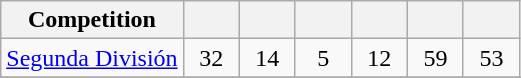<table class="wikitable" style="text-align:center">
<tr>
<th>Competition</th>
<th width=30></th>
<th width=30></th>
<th width=30></th>
<th width=30></th>
<th width=30></th>
<th width=30></th>
</tr>
<tr>
<td><a href='#'>Segunda División</a></td>
<td>32</td>
<td>14</td>
<td>5</td>
<td>12</td>
<td>59</td>
<td>53</td>
</tr>
<tr>
</tr>
</table>
